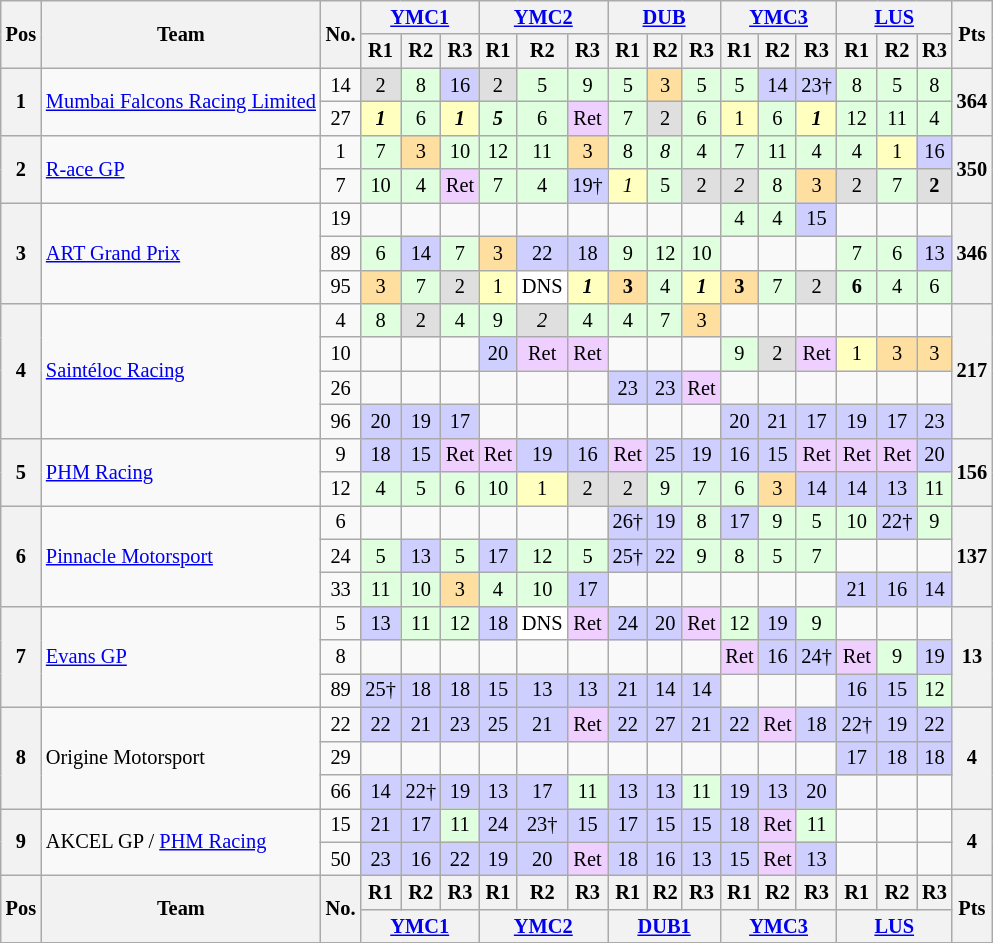<table class="wikitable" style="font-size:85%; text-align:center">
<tr>
<th rowspan="2">Pos</th>
<th rowspan="2">Team</th>
<th rowspan="2">No.</th>
<th colspan="3"><a href='#'>YMC1</a><br></th>
<th colspan="3"><a href='#'>YMC2</a><br></th>
<th colspan="3"><a href='#'>DUB</a><br></th>
<th colspan="3"><a href='#'>YMC3</a><br></th>
<th colspan="3"><a href='#'>LUS</a><br></th>
<th rowspan="2">Pts</th>
</tr>
<tr>
<th>R1</th>
<th>R2</th>
<th>R3</th>
<th>R1</th>
<th>R2</th>
<th>R3</th>
<th>R1</th>
<th>R2</th>
<th>R3</th>
<th>R1</th>
<th>R2</th>
<th>R3</th>
<th>R1</th>
<th>R2</th>
<th>R3</th>
</tr>
<tr>
<th rowspan="2">1</th>
<td rowspan="2" style="text-align:left"> <a href='#'>Mumbai Falcons Racing Limited</a></td>
<td>14</td>
<td style="background:#DFDFDF;">2</td>
<td style="background:#DFFFDF;">8</td>
<td style="background:#CFCFFF;">16</td>
<td style="background:#DFDFDF;">2</td>
<td style="background:#DFFFDF;">5</td>
<td style="background:#DFFFDF;">9</td>
<td style="background:#DFFFDF;">5</td>
<td style="background:#FFDF9F;">3</td>
<td style="background:#DFFFDF;">5</td>
<td style="background:#DFFFDF;">5</td>
<td style="background:#CFCFFF;">14</td>
<td style="background:#CFCFFF;">23†</td>
<td style="background:#DFFFDF;">8</td>
<td style="background:#DFFFDF;">5</td>
<td style="background:#DFFFDF;">8</td>
<th rowspan="2">364</th>
</tr>
<tr>
<td>27</td>
<td style="background:#FFFFBF;"><strong><em>1</em></strong></td>
<td style="background:#DFFFDF;">6</td>
<td style="background:#FFFFBF;"><strong><em>1</em></strong></td>
<td style="background:#DFFFDF;"><strong><em>5</em></strong></td>
<td style="background:#DFFFDF;">6</td>
<td style="background:#EFCFFF;">Ret</td>
<td style="background:#DFFFDF;">7</td>
<td style="background:#DFDFDF;">2</td>
<td style="background:#DFFFDF;">6</td>
<td style="background:#FFFFBF;">1</td>
<td style="background:#DFFFDF;">6</td>
<td style="background:#FFFFBF;"><strong><em>1</em></strong></td>
<td style="background:#DFFFDF;">12</td>
<td style="background:#DFFFDF;">11</td>
<td style="background:#DFFFDF;">4</td>
</tr>
<tr>
<th rowspan="2">2</th>
<td rowspan="2" align="left" style="text-align:left"> <a href='#'>R-ace GP</a></td>
<td>1</td>
<td style="background:#DFFFDF;">7</td>
<td style="background:#FFDF9F;">3</td>
<td style="background:#DFFFDF;">10</td>
<td style="background:#DFFFDF;">12</td>
<td style="background:#DFFFDF;">11</td>
<td style="background:#FFDF9F;">3</td>
<td style="background:#DFFFDF;">8</td>
<td style="background:#DFFFDF;"><em>8</em></td>
<td style="background:#DFFFDF;">4</td>
<td style="background:#DFFFDF;">7</td>
<td style="background:#DFFFDF;">11</td>
<td style="background:#DFFFDF;">4</td>
<td style="background:#DFFFDF;">4</td>
<td style="background:#FFFFBF;">1</td>
<td style="background:#CFCFFF;">16</td>
<th rowspan="2">350</th>
</tr>
<tr>
<td>7</td>
<td style="background:#DFFFDF;">10</td>
<td style="background:#DFFFDF;">4</td>
<td style="background:#EFCFFF;">Ret</td>
<td style="background:#DFFFDF;">7</td>
<td style="background:#DFFFDF;">4</td>
<td style="background:#CFCFFF;">19†</td>
<td style="background:#FFFFBF;"><em>1</em></td>
<td style="background:#DFFFDF;">5</td>
<td style="background:#DFDFDF;">2</td>
<td style="background:#DFDFDF;"><em>2</em></td>
<td style="background:#DFFFDF;">8</td>
<td style="background:#FFDF9F;">3</td>
<td style="background:#DFDFDF;">2</td>
<td style="background:#DFFFDF;">7</td>
<td style="background:#DFDFDF;"><strong>2</strong></td>
</tr>
<tr>
<th rowspan="3">3</th>
<td rowspan="3" style="text-align:left"> <a href='#'>ART Grand Prix</a></td>
<td>19</td>
<td></td>
<td></td>
<td></td>
<td></td>
<td></td>
<td></td>
<td></td>
<td></td>
<td></td>
<td style="background:#DFFFDF;">4</td>
<td style="background:#DFFFDF;">4</td>
<td style="background:#CFCFFF;">15</td>
<td></td>
<td></td>
<td></td>
<th rowspan="3">346</th>
</tr>
<tr>
<td>89</td>
<td style="background:#DFFFDF;">6</td>
<td style="background:#CFCFFF;">14</td>
<td style="background:#DFFFDF;">7</td>
<td style="background:#FFDF9F;">3</td>
<td style="background:#CFCFFF;">22</td>
<td style="background:#CFCFFF;">18</td>
<td style="background:#DFFFDF;">9</td>
<td style="background:#DFFFDF;">12</td>
<td style="background:#DFFFDF;">10</td>
<td></td>
<td></td>
<td></td>
<td style="background:#DFFFDF;">7</td>
<td style="background:#DFFFDF;">6</td>
<td style="background:#CFCFFF;">13</td>
</tr>
<tr>
<td>95</td>
<td style="background:#FFDF9F;">3</td>
<td style="background:#DFFFDF;">7</td>
<td style="background:#DFDFDF;">2</td>
<td style="background:#FFFFBF;">1</td>
<td style="background:#FFFFFF;">DNS</td>
<td style="background:#FFFFBF;"><strong><em>1</em></strong></td>
<td style="background:#FFDF9F;"><strong>3</strong></td>
<td style="background:#DFFFDF;">4</td>
<td style="background:#FFFFBF;"><strong><em>1</em></strong></td>
<td style="background:#FFDF9F;"><strong>3</strong></td>
<td style="background:#DFFFDF;">7</td>
<td style="background:#DFDFDF;">2</td>
<td style="background:#DFFFDF;"><strong>6</strong></td>
<td style="background:#DFFFDF;">4</td>
<td style="background:#DFFFDF;">6</td>
</tr>
<tr>
<th rowspan="4">4</th>
<td rowspan="4" style="text-align:left"> <a href='#'>Saintéloc Racing</a></td>
<td>4</td>
<td style="background:#DFFFDF;">8</td>
<td style="background:#DFDFDF;">2</td>
<td style="background:#DFFFDF;">4</td>
<td style="background:#DFFFDF;">9</td>
<td style="background:#DFDFDF;"><em>2</em></td>
<td style="background:#DFFFDF;">4</td>
<td style="background:#DFFFDF;">4</td>
<td style="background:#DFFFDF;">7</td>
<td style="background:#FFDF9F;">3</td>
<td></td>
<td></td>
<td></td>
<td></td>
<td></td>
<td></td>
<th rowspan="4">217</th>
</tr>
<tr>
<td>10</td>
<td></td>
<td></td>
<td></td>
<td style="background:#CFCFFF;">20</td>
<td style="background:#EFCFFF;">Ret</td>
<td style="background:#EFCFFF;">Ret</td>
<td></td>
<td></td>
<td></td>
<td style="background:#DFFFDF;">9</td>
<td style="background:#DFDFDF;">2</td>
<td style="background:#EFCFFF;">Ret</td>
<td style="background:#FFFFBF;">1</td>
<td style="background:#FFDF9F;">3</td>
<td style="background:#FFDF9F;">3</td>
</tr>
<tr>
<td>26</td>
<td></td>
<td></td>
<td></td>
<td></td>
<td></td>
<td></td>
<td style="background:#CFCFFF;">23</td>
<td style="background:#CFCFFF;">23</td>
<td style="background:#EFCFFF;">Ret</td>
<td></td>
<td></td>
<td></td>
<td></td>
<td></td>
<td></td>
</tr>
<tr>
<td>96</td>
<td style="background:#CFCFFF;">20</td>
<td style="background:#CFCFFF;">19</td>
<td style="background:#CFCFFF;">17</td>
<td></td>
<td></td>
<td></td>
<td></td>
<td></td>
<td></td>
<td style="background:#CFCFFF;">20</td>
<td style="background:#CFCFFF;">21</td>
<td style="background:#CFCFFF;">17</td>
<td style="background:#CFCFFF;">19</td>
<td style="background:#CFCFFF;">17</td>
<td style="background:#CFCFFF;">23</td>
</tr>
<tr>
<th rowspan="2">5</th>
<td rowspan="2" style="text-align:left"> <a href='#'>PHM Racing</a></td>
<td>9</td>
<td style="background:#CFCFFF;">18</td>
<td style="background:#CFCFFF;">15</td>
<td style="background:#EFCFFF;">Ret</td>
<td style="background:#EFCFFF;">Ret</td>
<td style="background:#CFCFFF;">19</td>
<td style="background:#CFCFFF;">16</td>
<td style="background:#EFCFFF;">Ret</td>
<td style="background:#CFCFFF;">25</td>
<td style="background:#CFCFFF;">19</td>
<td style="background:#CFCFFF;">16</td>
<td style="background:#CFCFFF;">15</td>
<td style="background:#EFCFFF;">Ret</td>
<td style="background:#EFCFFF;">Ret</td>
<td style="background:#EFCFFF;">Ret</td>
<td style="background:#CFCFFF;">20</td>
<th rowspan="2">156</th>
</tr>
<tr>
<td>12</td>
<td style="background:#DFFFDF;">4</td>
<td style="background:#DFFFDF;">5</td>
<td style="background:#DFFFDF;">6</td>
<td style="background:#DFFFDF;">10</td>
<td style="background:#FFFFBF;">1</td>
<td style="background:#DFDFDF;">2</td>
<td style="background:#DFDFDF;">2</td>
<td style="background:#DFFFDF;">9</td>
<td style="background:#DFFFDF;">7</td>
<td style="background:#DFFFDF;">6</td>
<td style="background:#FFDF9F;">3</td>
<td style="background:#CFCFFF;">14</td>
<td style="background:#CFCFFF;">14</td>
<td style="background:#CFCFFF;">13</td>
<td style="background:#DFFFDF;">11</td>
</tr>
<tr>
<th rowspan="3">6</th>
<td rowspan="3" style="text-align:left"> <a href='#'>Pinnacle Motorsport</a></td>
<td>6</td>
<td></td>
<td></td>
<td></td>
<td></td>
<td></td>
<td></td>
<td style="background:#CFCFFF;">26†</td>
<td style="background:#CFCFFF;">19</td>
<td style="background:#DFFFDF;">8</td>
<td style="background:#CFCFFF;">17</td>
<td style="background:#DFFFDF;">9</td>
<td style="background:#DFFFDF;">5</td>
<td style="background:#DFFFDF;">10</td>
<td style="background:#CFCFFF;">22†</td>
<td style="background:#DFFFDF;">9</td>
<th rowspan="3">137</th>
</tr>
<tr>
<td>24</td>
<td style="background:#DFFFDF;">5</td>
<td style="background:#CFCFFF;">13</td>
<td style="background:#DFFFDF;">5</td>
<td style="background:#CFCFFF;">17</td>
<td style="background:#DFFFDF;">12</td>
<td style="background:#DFFFDF;">5</td>
<td style="background:#CFCFFF;">25†</td>
<td style="background:#CFCFFF;">22</td>
<td style="background:#DFFFDF;">9</td>
<td style="background:#DFFFDF;">8</td>
<td style="background:#DFFFDF;">5</td>
<td style="background:#DFFFDF;">7</td>
<td></td>
<td></td>
<td></td>
</tr>
<tr>
<td>33</td>
<td style="background:#DFFFDF;">11</td>
<td style="background:#DFFFDF;">10</td>
<td style="background:#FFDF9F;">3</td>
<td style="background:#DFFFDF;">4</td>
<td style="background:#DFFFDF;">10</td>
<td style="background:#CFCFFF;">17</td>
<td></td>
<td></td>
<td></td>
<td></td>
<td></td>
<td></td>
<td style="background:#CFCFFF;">21</td>
<td style="background:#CFCFFF;">16</td>
<td style="background:#CFCFFF;">14</td>
</tr>
<tr>
<th rowspan="3">7</th>
<td rowspan="3" style="text-align:left"> <a href='#'>Evans GP</a></td>
<td>5</td>
<td style="background:#CFCFFF;">13</td>
<td style="background:#DFFFDF;">11</td>
<td style="background:#DFFFDF;">12</td>
<td style="background:#CFCFFF;">18</td>
<td style="background:#FFFFFF;">DNS</td>
<td style="background:#EFCFFF;">Ret</td>
<td style="background:#CFCFFF;">24</td>
<td style="background:#CFCFFF;">20</td>
<td style="background:#EFCFFF;">Ret</td>
<td style="background:#DFFFDF;">12</td>
<td style="background:#CFCFFF;">19</td>
<td style="background:#DFFFDF;">9</td>
<td></td>
<td></td>
<td></td>
<th rowspan="3">13</th>
</tr>
<tr>
<td>8</td>
<td></td>
<td></td>
<td></td>
<td></td>
<td></td>
<td></td>
<td></td>
<td></td>
<td></td>
<td style="background:#EFCFFF;">Ret</td>
<td style="background:#CFCFFF;">16</td>
<td style="background:#CFCFFF;">24†</td>
<td style="background:#EFCFFF;">Ret</td>
<td style="background:#DFFFDF;">9</td>
<td style="background:#CFCFFF;">19</td>
</tr>
<tr>
<td>89</td>
<td style="background:#CFCFFF;">25†</td>
<td style="background:#CFCFFF;">18</td>
<td style="background:#CFCFFF;">18</td>
<td style="background:#CFCFFF;">15</td>
<td style="background:#CFCFFF;">13</td>
<td style="background:#CFCFFF;">13</td>
<td style="background:#CFCFFF;">21</td>
<td style="background:#CFCFFF;">14</td>
<td style="background:#CFCFFF;">14</td>
<td></td>
<td></td>
<td></td>
<td style="background:#CFCFFF;">16</td>
<td style="background:#CFCFFF;">15</td>
<td style="background:#DFFFDF;">12</td>
</tr>
<tr>
<th rowspan="3">8</th>
<td rowspan="3" style="text-align:left"> Origine Motorsport</td>
<td>22</td>
<td style="background:#CFCFFF;">22</td>
<td style="background:#CFCFFF;">21</td>
<td style="background:#CFCFFF;">23</td>
<td style="background:#CFCFFF;">25</td>
<td style="background:#CFCFFF;">21</td>
<td style="background:#EFCFFF;">Ret</td>
<td style="background:#CFCFFF;">22</td>
<td style="background:#CFCFFF;">27</td>
<td style="background:#CFCFFF;">21</td>
<td style="background:#CFCFFF;">22</td>
<td style="background:#EFCFFF;">Ret</td>
<td style="background:#CFCFFF;">18</td>
<td style="background:#CFCFFF;">22†</td>
<td style="background:#CFCFFF;">19</td>
<td style="background:#CFCFFF;">22</td>
<th rowspan="3">4</th>
</tr>
<tr>
<td>29</td>
<td></td>
<td></td>
<td></td>
<td></td>
<td></td>
<td></td>
<td></td>
<td></td>
<td></td>
<td></td>
<td></td>
<td></td>
<td style="background:#CFCFFF;">17</td>
<td style="background:#CFCFFF;">18</td>
<td style="background:#CFCFFF;">18</td>
</tr>
<tr>
<td>66</td>
<td style="background:#CFCFFF;">14</td>
<td style="background:#CFCFFF;">22†</td>
<td style="background:#CFCFFF;">19</td>
<td style="background:#CFCFFF;">13</td>
<td style="background:#CFCFFF;">17</td>
<td style="background:#DFFFDF;">11</td>
<td style="background:#CFCFFF;">13</td>
<td style="background:#CFCFFF;">13</td>
<td style="background:#DFFFDF;">11</td>
<td style="background:#CFCFFF;">19</td>
<td style="background:#CFCFFF;">13</td>
<td style="background:#CFCFFF;">20</td>
<td></td>
<td></td>
<td></td>
</tr>
<tr>
<th rowspan="2">9</th>
<td rowspan="2" style="text-align:left"> AKCEL GP / <a href='#'>PHM Racing</a></td>
<td>15</td>
<td style="background:#CFCFFF;">21</td>
<td style="background:#CFCFFF;">17</td>
<td style="background:#DFFFDF;">11</td>
<td style="background:#CFCFFF;">24</td>
<td style="background:#CFCFFF;">23†</td>
<td style="background:#CFCFFF;">15</td>
<td style="background:#CFCFFF;">17</td>
<td style="background:#CFCFFF;">15</td>
<td style="background:#CFCFFF;">15</td>
<td style="background:#CFCFFF;">18</td>
<td style="background:#EFCFFF;">Ret</td>
<td style="background:#DFFFDF;">11</td>
<td></td>
<td></td>
<td></td>
<th rowspan="2">4</th>
</tr>
<tr>
<td>50</td>
<td style="background:#CFCFFF;">23</td>
<td style="background:#CFCFFF;">16</td>
<td style="background:#CFCFFF;">22</td>
<td style="background:#CFCFFF;">19</td>
<td style="background:#CFCFFF;">20</td>
<td style="background:#EFCFFF;">Ret</td>
<td style="background:#CFCFFF;">18</td>
<td style="background:#CFCFFF;">16</td>
<td style="background:#CFCFFF;">13</td>
<td style="background:#CFCFFF;">15</td>
<td style="background:#EFCFFF;">Ret</td>
<td style="background:#CFCFFF;">13</td>
<td></td>
<td></td>
<td></td>
</tr>
<tr>
<th rowspan="2">Pos</th>
<th rowspan="2">Team</th>
<th rowspan="2">No.</th>
<th>R1</th>
<th>R2</th>
<th>R3</th>
<th>R1</th>
<th>R2</th>
<th>R3</th>
<th>R1</th>
<th>R2</th>
<th>R3</th>
<th>R1</th>
<th>R2</th>
<th>R3</th>
<th>R1</th>
<th>R2</th>
<th>R3</th>
<th rowspan="2">Pts</th>
</tr>
<tr>
<th colspan="3"><a href='#'>YMC1</a><br></th>
<th colspan="3"><a href='#'>YMC2</a><br></th>
<th colspan="3"><a href='#'>DUB1</a><br></th>
<th colspan="3"><a href='#'>YMC3</a><br></th>
<th colspan="3"><a href='#'>LUS</a><br></th>
</tr>
</table>
